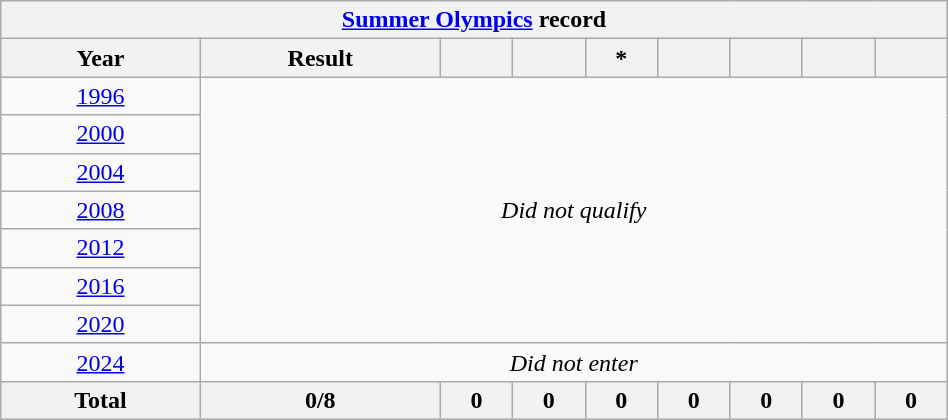<table class="wikitable" style="text-align: center; width:50%;">
<tr>
<th colspan=10><a href='#'>Summer Olympics</a> record</th>
</tr>
<tr>
<th>Year</th>
<th>Result</th>
<th></th>
<th></th>
<th>*</th>
<th></th>
<th></th>
<th></th>
<th></th>
</tr>
<tr>
<td> <a href='#'>1996</a></td>
<td colspan=8 rowspan=7><em>Did not qualify</em></td>
</tr>
<tr>
<td> <a href='#'>2000</a></td>
</tr>
<tr>
<td> <a href='#'>2004</a></td>
</tr>
<tr>
<td> <a href='#'>2008</a></td>
</tr>
<tr>
<td> <a href='#'>2012</a></td>
</tr>
<tr>
<td> <a href='#'>2016</a></td>
</tr>
<tr>
<td> <a href='#'>2020</a></td>
</tr>
<tr>
<td> <a href='#'>2024</a></td>
<td colspan=8><em>Did not enter</em></td>
</tr>
<tr>
<th>Total</th>
<th>0/8</th>
<th>0</th>
<th>0</th>
<th>0</th>
<th>0</th>
<th>0</th>
<th>0</th>
<th>0</th>
</tr>
</table>
